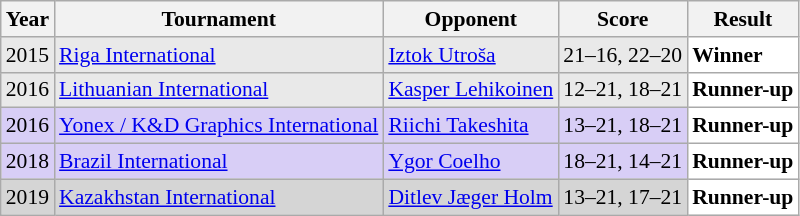<table class="sortable wikitable" style="font-size: 90%;">
<tr>
<th>Year</th>
<th>Tournament</th>
<th>Opponent</th>
<th>Score</th>
<th>Result</th>
</tr>
<tr style="background:#E9E9E9">
<td align="center">2015</td>
<td align="left"><a href='#'>Riga International</a></td>
<td align="left"> <a href='#'>Iztok Utroša</a></td>
<td align="left">21–16, 22–20</td>
<td style="text-align:left; background:white"> <strong>Winner</strong></td>
</tr>
<tr style="background:#E9E9E9">
<td align="center">2016</td>
<td align="left"><a href='#'>Lithuanian International</a></td>
<td align="left"> <a href='#'>Kasper Lehikoinen</a></td>
<td align="left">12–21, 18–21</td>
<td style="text-align:left; background:white"> <strong>Runner-up</strong></td>
</tr>
<tr style="background:#D8CEF6">
<td align="center">2016</td>
<td align="left"><a href='#'>Yonex / K&D Graphics International</a></td>
<td align="left"> <a href='#'>Riichi Takeshita</a></td>
<td align="left">13–21, 18–21</td>
<td style="text-align:left; background:white"> <strong>Runner-up</strong></td>
</tr>
<tr style="background:#D8CEF6">
<td align="center">2018</td>
<td align="left"><a href='#'>Brazil International</a></td>
<td align="left"> <a href='#'>Ygor Coelho</a></td>
<td align="left">18–21, 14–21</td>
<td style="text-align:left; background:white"> <strong>Runner-up</strong></td>
</tr>
<tr style="background:#D5D5D5">
<td align="center">2019</td>
<td align="left"><a href='#'>Kazakhstan International</a></td>
<td align="left"> <a href='#'>Ditlev Jæger Holm</a></td>
<td align="left">13–21, 17–21</td>
<td style="text-align:left; background:white"> <strong>Runner-up</strong></td>
</tr>
</table>
